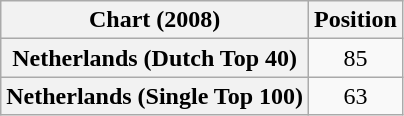<table class="wikitable plainrowheaders sortable" style="text-align:center;">
<tr>
<th>Chart (2008)</th>
<th>Position</th>
</tr>
<tr>
<th scope="row">Netherlands (Dutch Top 40)</th>
<td>85</td>
</tr>
<tr>
<th scope="row">Netherlands (Single Top 100)</th>
<td>63</td>
</tr>
</table>
